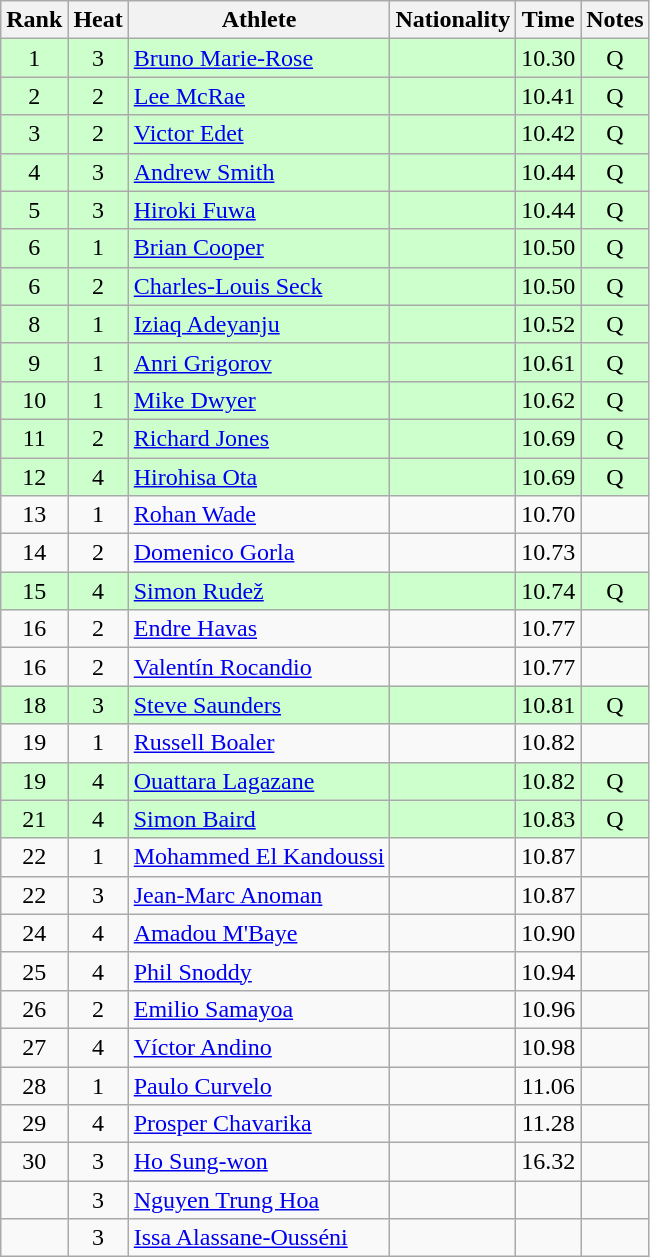<table class="wikitable sortable" style="text-align:center">
<tr>
<th>Rank</th>
<th>Heat</th>
<th>Athlete</th>
<th>Nationality</th>
<th>Time</th>
<th>Notes</th>
</tr>
<tr bgcolor=ccffcc>
<td>1</td>
<td>3</td>
<td align=left><a href='#'>Bruno Marie-Rose</a></td>
<td align=left></td>
<td>10.30</td>
<td>Q</td>
</tr>
<tr bgcolor=ccffcc>
<td>2</td>
<td>2</td>
<td align=left><a href='#'>Lee McRae</a></td>
<td align=left></td>
<td>10.41</td>
<td>Q</td>
</tr>
<tr bgcolor=ccffcc>
<td>3</td>
<td>2</td>
<td align=left><a href='#'>Victor Edet</a></td>
<td align=left></td>
<td>10.42</td>
<td>Q</td>
</tr>
<tr bgcolor=ccffcc>
<td>4</td>
<td>3</td>
<td align=left><a href='#'>Andrew Smith</a></td>
<td align=left></td>
<td>10.44</td>
<td>Q</td>
</tr>
<tr bgcolor=ccffcc>
<td>5</td>
<td>3</td>
<td align=left><a href='#'>Hiroki Fuwa</a></td>
<td align=left></td>
<td>10.44</td>
<td>Q</td>
</tr>
<tr bgcolor=ccffcc>
<td>6</td>
<td>1</td>
<td align=left><a href='#'>Brian Cooper</a></td>
<td align=left></td>
<td>10.50</td>
<td>Q</td>
</tr>
<tr bgcolor=ccffcc>
<td>6</td>
<td>2</td>
<td align=left><a href='#'>Charles-Louis Seck</a></td>
<td align=left></td>
<td>10.50</td>
<td>Q</td>
</tr>
<tr bgcolor=ccffcc>
<td>8</td>
<td>1</td>
<td align=left><a href='#'>Iziaq Adeyanju</a></td>
<td align=left></td>
<td>10.52</td>
<td>Q</td>
</tr>
<tr bgcolor=ccffcc>
<td>9</td>
<td>1</td>
<td align=left><a href='#'>Anri Grigorov</a></td>
<td align=left></td>
<td>10.61</td>
<td>Q</td>
</tr>
<tr bgcolor=ccffcc>
<td>10</td>
<td>1</td>
<td align=left><a href='#'>Mike Dwyer</a></td>
<td align=left></td>
<td>10.62</td>
<td>Q</td>
</tr>
<tr bgcolor=ccffcc>
<td>11</td>
<td>2</td>
<td align=left><a href='#'>Richard Jones</a></td>
<td align=left></td>
<td>10.69</td>
<td>Q</td>
</tr>
<tr bgcolor=ccffcc>
<td>12</td>
<td>4</td>
<td align=left><a href='#'>Hirohisa Ota</a></td>
<td align=left></td>
<td>10.69</td>
<td>Q</td>
</tr>
<tr>
<td>13</td>
<td>1</td>
<td align=left><a href='#'>Rohan Wade</a></td>
<td align=left></td>
<td>10.70</td>
<td></td>
</tr>
<tr>
<td>14</td>
<td>2</td>
<td align=left><a href='#'>Domenico Gorla</a></td>
<td align=left></td>
<td>10.73</td>
<td></td>
</tr>
<tr bgcolor=ccffcc>
<td>15</td>
<td>4</td>
<td align=left><a href='#'>Simon Rudež</a></td>
<td align=left></td>
<td>10.74</td>
<td>Q</td>
</tr>
<tr>
<td>16</td>
<td>2</td>
<td align=left><a href='#'>Endre Havas</a></td>
<td align=left></td>
<td>10.77</td>
<td></td>
</tr>
<tr>
<td>16</td>
<td>2</td>
<td align=left><a href='#'>Valentín Rocandio</a></td>
<td align=left></td>
<td>10.77</td>
<td></td>
</tr>
<tr bgcolor=ccffcc>
<td>18</td>
<td>3</td>
<td align=left><a href='#'>Steve Saunders</a></td>
<td align=left></td>
<td>10.81</td>
<td>Q</td>
</tr>
<tr>
<td>19</td>
<td>1</td>
<td align=left><a href='#'>Russell Boaler</a></td>
<td align=left></td>
<td>10.82</td>
<td></td>
</tr>
<tr bgcolor=ccffcc>
<td>19</td>
<td>4</td>
<td align=left><a href='#'>Ouattara Lagazane</a></td>
<td align=left></td>
<td>10.82</td>
<td>Q</td>
</tr>
<tr bgcolor=ccffcc>
<td>21</td>
<td>4</td>
<td align=left><a href='#'>Simon Baird</a></td>
<td align=left></td>
<td>10.83</td>
<td>Q</td>
</tr>
<tr>
<td>22</td>
<td>1</td>
<td align=left><a href='#'>Mohammed El Kandoussi</a></td>
<td align=left></td>
<td>10.87</td>
<td></td>
</tr>
<tr>
<td>22</td>
<td>3</td>
<td align=left><a href='#'>Jean-Marc Anoman</a></td>
<td align=left></td>
<td>10.87</td>
<td></td>
</tr>
<tr>
<td>24</td>
<td>4</td>
<td align=left><a href='#'>Amadou M'Baye</a></td>
<td align=left></td>
<td>10.90</td>
<td></td>
</tr>
<tr>
<td>25</td>
<td>4</td>
<td align=left><a href='#'>Phil Snoddy</a></td>
<td align=left></td>
<td>10.94</td>
<td></td>
</tr>
<tr>
<td>26</td>
<td>2</td>
<td align=left><a href='#'>Emilio Samayoa</a></td>
<td align=left></td>
<td>10.96</td>
<td></td>
</tr>
<tr>
<td>27</td>
<td>4</td>
<td align=left><a href='#'>Víctor Andino</a></td>
<td align=left></td>
<td>10.98</td>
<td></td>
</tr>
<tr>
<td>28</td>
<td>1</td>
<td align=left><a href='#'>Paulo Curvelo</a></td>
<td align=left></td>
<td>11.06</td>
<td></td>
</tr>
<tr>
<td>29</td>
<td>4</td>
<td align=left><a href='#'>Prosper Chavarika</a></td>
<td align=left></td>
<td>11.28</td>
<td></td>
</tr>
<tr>
<td>30</td>
<td>3</td>
<td align=left><a href='#'>Ho Sung-won</a></td>
<td align=left></td>
<td>16.32</td>
<td></td>
</tr>
<tr>
<td></td>
<td>3</td>
<td align=left><a href='#'>Nguyen Trung Hoa</a></td>
<td align=left></td>
<td></td>
<td></td>
</tr>
<tr>
<td></td>
<td>3</td>
<td align=left><a href='#'>Issa Alassane-Ousséni</a></td>
<td align=left></td>
<td></td>
<td></td>
</tr>
</table>
